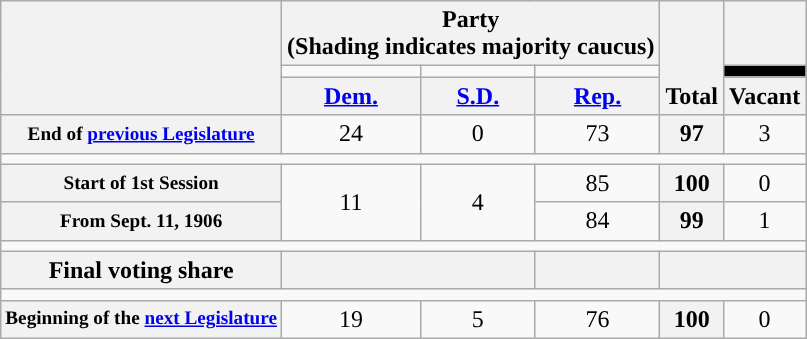<table class=wikitable style="text-align:center">
<tr style="vertical-align:bottom;">
<th rowspan=3></th>
<th colspan=3>Party <div>(Shading indicates majority caucus)</div></th>
<th rowspan=3>Total</th>
<th></th>
</tr>
<tr style="height:5px">
<td style="background-color:"></td>
<td style="background-color:"></td>
<td style="background-color:"></td>
<td style="background:black;"></td>
</tr>
<tr>
<th><a href='#'>Dem.</a></th>
<th><a href='#'>S.D.</a></th>
<th><a href='#'>Rep.</a></th>
<th>Vacant</th>
</tr>
<tr>
<th style="font-size:80%;">End of <a href='#'>previous Legislature</a></th>
<td>24</td>
<td>0</td>
<td>73</td>
<th>97</th>
<td>3</td>
</tr>
<tr>
<td colspan=6></td>
</tr>
<tr>
<th style="font-size:80%;">Start of 1st Session</th>
<td rowspan="2">11</td>
<td rowspan="2">4</td>
<td>85</td>
<th>100</th>
<td>0</td>
</tr>
<tr>
<th style="font-size:80%;">From Sept. 11, 1906</th>
<td>84</td>
<th>99</th>
<td>1</td>
</tr>
<tr>
<td colspan=6></td>
</tr>
<tr>
<th>Final voting share</th>
<th colspan=2></th>
<th></th>
<th colspan=2></th>
</tr>
<tr>
<td colspan=6></td>
</tr>
<tr>
<th style="font-size:80%;">Beginning of the <a href='#'>next Legislature</a></th>
<td>19</td>
<td>5</td>
<td>76</td>
<th>100</th>
<td>0</td>
</tr>
</table>
